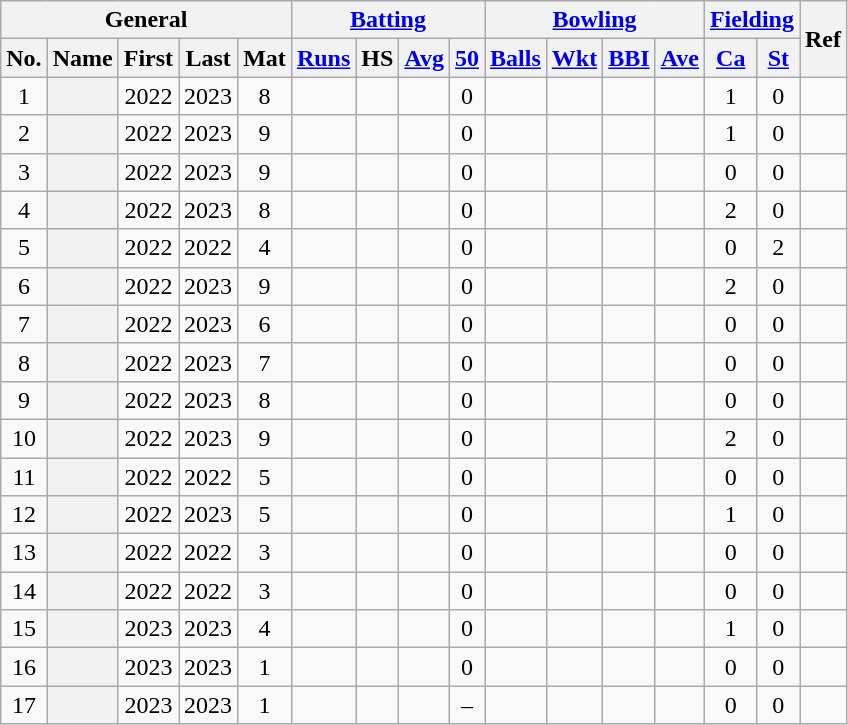<table class="wikitable plainrowheaders sortable">
<tr align="center">
<th scope="col" colspan=5 class="unsortable">General</th>
<th scope="col" colspan=4 class="unsortable"><a href='#'>Batting</a></th>
<th scope="col" colspan=4 class="unsortable"><a href='#'>Bowling</a></th>
<th scope="col" colspan=2 class="unsortable"><a href='#'>Fielding</a></th>
<th scope="col" rowspan=2 class="unsortable">Ref</th>
</tr>
<tr align="center">
<th scope="col">No.</th>
<th scope="col">Name</th>
<th scope="col">First</th>
<th scope="col">Last</th>
<th scope="col">Mat</th>
<th scope="col"><a href='#'>Runs</a></th>
<th scope="col">HS</th>
<th scope="col"><a href='#'>Avg</a></th>
<th scope="col"><a href='#'>50</a></th>
<th scope="col"><a href='#'>Balls</a></th>
<th scope="col"><a href='#'>Wkt</a></th>
<th scope="col"><a href='#'>BBI</a></th>
<th scope="col"><a href='#'>Ave</a></th>
<th scope="col"><a href='#'>Ca</a></th>
<th scope="col"><a href='#'>St</a></th>
</tr>
<tr align="center">
<td>1</td>
<th scope="row"></th>
<td>2022</td>
<td>2023</td>
<td>8</td>
<td></td>
<td></td>
<td></td>
<td>0</td>
<td></td>
<td></td>
<td></td>
<td></td>
<td>1</td>
<td>0</td>
<td></td>
</tr>
<tr align="center">
<td>2</td>
<th scope="row"></th>
<td>2022</td>
<td>2023</td>
<td>9</td>
<td></td>
<td></td>
<td></td>
<td>0</td>
<td></td>
<td></td>
<td></td>
<td></td>
<td>1</td>
<td>0</td>
<td></td>
</tr>
<tr align="center">
<td>3</td>
<th scope="row"></th>
<td>2022</td>
<td>2023</td>
<td>9</td>
<td></td>
<td></td>
<td></td>
<td>0</td>
<td></td>
<td></td>
<td></td>
<td></td>
<td>0</td>
<td>0</td>
<td></td>
</tr>
<tr align="center">
<td>4</td>
<th scope="row"></th>
<td>2022</td>
<td>2023</td>
<td>8</td>
<td></td>
<td></td>
<td></td>
<td>0</td>
<td></td>
<td></td>
<td></td>
<td></td>
<td>2</td>
<td>0</td>
<td></td>
</tr>
<tr align="center">
<td>5</td>
<th scope="row"></th>
<td>2022</td>
<td>2022</td>
<td>4</td>
<td></td>
<td></td>
<td></td>
<td>0</td>
<td></td>
<td></td>
<td></td>
<td></td>
<td>0</td>
<td>2</td>
<td></td>
</tr>
<tr align="center">
<td>6</td>
<th scope="row"></th>
<td>2022</td>
<td>2023</td>
<td>9</td>
<td></td>
<td></td>
<td></td>
<td>0</td>
<td></td>
<td></td>
<td></td>
<td></td>
<td>2</td>
<td>0</td>
<td></td>
</tr>
<tr align="center">
<td>7</td>
<th scope="row"></th>
<td>2022</td>
<td>2023</td>
<td>6</td>
<td></td>
<td></td>
<td></td>
<td>0</td>
<td></td>
<td></td>
<td></td>
<td></td>
<td>0</td>
<td>0</td>
<td></td>
</tr>
<tr align="center">
<td>8</td>
<th scope="row"></th>
<td>2022</td>
<td>2023</td>
<td>7</td>
<td></td>
<td></td>
<td></td>
<td>0</td>
<td></td>
<td></td>
<td></td>
<td></td>
<td>0</td>
<td>0</td>
<td></td>
</tr>
<tr align="center">
<td>9</td>
<th scope="row"></th>
<td>2022</td>
<td>2023</td>
<td>8</td>
<td></td>
<td></td>
<td></td>
<td>0</td>
<td></td>
<td></td>
<td></td>
<td></td>
<td>0</td>
<td>0</td>
<td></td>
</tr>
<tr align="center">
<td>10</td>
<th scope="row"></th>
<td>2022</td>
<td>2023</td>
<td>9</td>
<td></td>
<td></td>
<td></td>
<td>0</td>
<td></td>
<td></td>
<td></td>
<td></td>
<td>2</td>
<td>0</td>
<td></td>
</tr>
<tr align="center">
<td>11</td>
<th scope="row"></th>
<td>2022</td>
<td>2022</td>
<td>5</td>
<td></td>
<td></td>
<td></td>
<td>0</td>
<td></td>
<td></td>
<td></td>
<td></td>
<td>0</td>
<td>0</td>
<td></td>
</tr>
<tr align="center">
<td>12</td>
<th scope="row"></th>
<td>2022</td>
<td>2023</td>
<td>5</td>
<td></td>
<td></td>
<td></td>
<td>0</td>
<td></td>
<td></td>
<td></td>
<td></td>
<td>1</td>
<td>0</td>
<td></td>
</tr>
<tr align="center">
<td>13</td>
<th scope="row"></th>
<td>2022</td>
<td>2022</td>
<td>3</td>
<td></td>
<td></td>
<td></td>
<td>0</td>
<td></td>
<td></td>
<td></td>
<td></td>
<td>0</td>
<td>0</td>
<td></td>
</tr>
<tr align="center">
<td>14</td>
<th scope="row"></th>
<td>2022</td>
<td>2022</td>
<td>3</td>
<td></td>
<td></td>
<td></td>
<td>0</td>
<td></td>
<td></td>
<td></td>
<td></td>
<td>0</td>
<td>0</td>
<td></td>
</tr>
<tr align="center">
<td>15</td>
<th scope="row"></th>
<td>2023</td>
<td>2023</td>
<td>4</td>
<td></td>
<td></td>
<td></td>
<td>0</td>
<td></td>
<td></td>
<td></td>
<td></td>
<td>1</td>
<td>0</td>
<td></td>
</tr>
<tr align="center">
<td>16</td>
<th scope="row"></th>
<td>2023</td>
<td>2023</td>
<td>1</td>
<td></td>
<td></td>
<td></td>
<td>0</td>
<td></td>
<td></td>
<td></td>
<td></td>
<td>0</td>
<td>0</td>
<td></td>
</tr>
<tr align="center">
<td>17</td>
<th scope="row"></th>
<td>2023</td>
<td>2023</td>
<td>1</td>
<td></td>
<td></td>
<td></td>
<td>–</td>
<td></td>
<td></td>
<td></td>
<td></td>
<td>0</td>
<td>0</td>
<td></td>
</tr>
</table>
